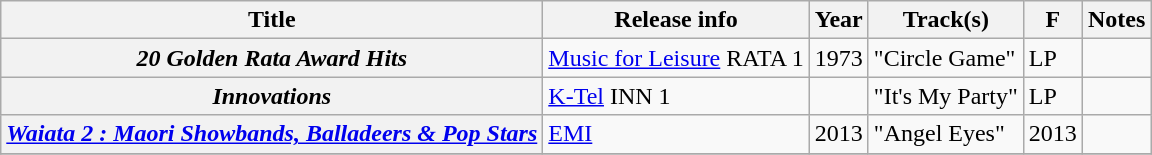<table class="wikitable plainrowheaders sortable">
<tr>
<th scope="col">Title</th>
<th scope="col">Release info</th>
<th scope="col">Year</th>
<th scope="col">Track(s)</th>
<th scope="col">F</th>
<th scope="col" class="unsortable">Notes</th>
</tr>
<tr>
<th scope="row"><em>20 Golden Rata Award Hits</em></th>
<td><a href='#'>Music for Leisure</a> RATA 1</td>
<td>1973</td>
<td>"Circle Game"</td>
<td>LP</td>
<td></td>
</tr>
<tr>
<th scope="row"><em> Innovations</em></th>
<td><a href='#'>K-Tel</a> INN 1</td>
<td></td>
<td>"It's My Party"</td>
<td>LP</td>
<td></td>
</tr>
<tr>
<th scope="row"><em><a href='#'>Waiata 2 : Maori Showbands, Balladeers & Pop Stars</a></em></th>
<td><a href='#'>EMI</a></td>
<td>2013</td>
<td>"Angel Eyes"</td>
<td>2013</td>
<td></td>
</tr>
<tr>
</tr>
</table>
